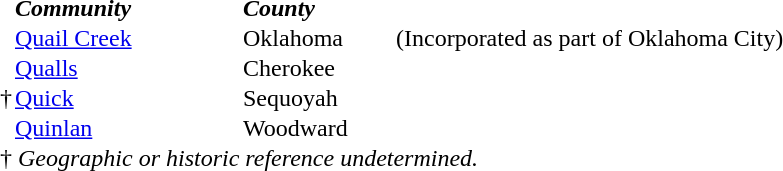<table border="0" cellpadding="0">
<tr>
<td></td>
<td width="150px"><strong><em>Community</em></strong></td>
<td width="100px"><strong><em>County</em></strong></td>
<td width="300px"></td>
</tr>
<tr>
<td></td>
<td><a href='#'>Quail Creek</a></td>
<td>Oklahoma</td>
<td>(Incorporated as part of Oklahoma City)</td>
</tr>
<tr>
<td></td>
<td><a href='#'>Qualls</a></td>
<td>Cherokee</td>
<td></td>
</tr>
<tr>
<td>†</td>
<td><a href='#'>Quick</a></td>
<td>Sequoyah</td>
<td></td>
</tr>
<tr>
<td></td>
<td><a href='#'>Quinlan</a></td>
<td>Woodward</td>
<td></td>
</tr>
<tr>
<td colspan="4">† <em>Geographic or historic reference undetermined.</em></td>
</tr>
</table>
